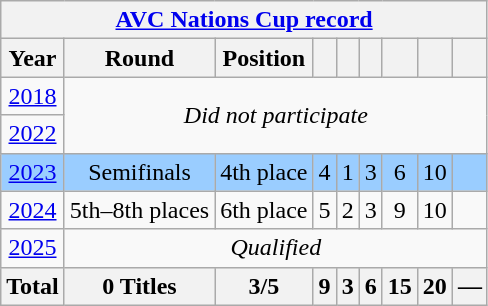<table class="wikitable" style="text-align: center;">
<tr>
<th colspan=9><a href='#'>AVC Nations Cup record</a></th>
</tr>
<tr>
<th>Year</th>
<th>Round</th>
<th>Position</th>
<th></th>
<th></th>
<th></th>
<th></th>
<th></th>
<th></th>
</tr>
<tr>
<td> <a href='#'>2018</a></td>
<td colspan=9 rowspan=2><em>Did not participate</em></td>
</tr>
<tr>
<td> <a href='#'>2022</a></td>
</tr>
<tr bgcolor=#9acdff>
<td> <a href='#'>2023</a></td>
<td>Semifinals</td>
<td>4th place</td>
<td>4</td>
<td>1</td>
<td>3</td>
<td>6</td>
<td>10</td>
<td></td>
</tr>
<tr>
<td> <a href='#'>2024</a></td>
<td>5th–8th places</td>
<td>6th place</td>
<td>5</td>
<td>2</td>
<td>3</td>
<td>9</td>
<td>10</td>
<td></td>
</tr>
<tr>
<td> <a href='#'>2025</a></td>
<td colspan=8><em>Qualified</em></td>
</tr>
<tr>
<th>Total</th>
<th>0 Titles</th>
<th>3/5</th>
<th>9</th>
<th>3</th>
<th>6</th>
<th>15</th>
<th>20</th>
<th>—</th>
</tr>
</table>
